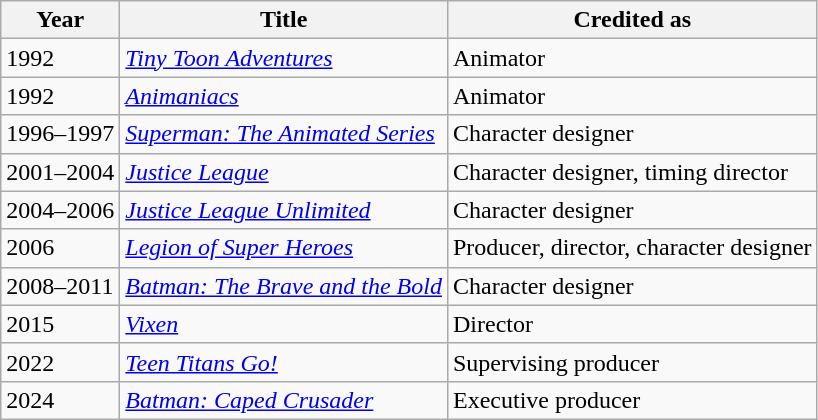<table class="wikitable">
<tr>
<th>Year</th>
<th>Title</th>
<th>Credited as</th>
</tr>
<tr>
<td>1992</td>
<td><em><a href='#'>Tiny Toon Adventures</a></em></td>
<td>Animator</td>
</tr>
<tr>
<td>1992</td>
<td><em><a href='#'>Animaniacs</a></em></td>
<td>Animator</td>
</tr>
<tr>
<td>1996–1997</td>
<td><em><a href='#'>Superman: The Animated Series</a></em></td>
<td>Character designer</td>
</tr>
<tr>
<td>2001–2004</td>
<td><em><a href='#'>Justice League</a></em></td>
<td>Character designer, timing director</td>
</tr>
<tr>
<td>2004–2006</td>
<td><em><a href='#'>Justice League Unlimited</a></em></td>
<td>Character designer</td>
</tr>
<tr>
<td>2006</td>
<td><em><a href='#'>Legion of Super Heroes</a></em></td>
<td>Producer, director, character designer</td>
</tr>
<tr>
<td>2008–2011</td>
<td><em><a href='#'>Batman: The Brave and the Bold</a></em></td>
<td>Character designer</td>
</tr>
<tr>
<td>2015</td>
<td><em><a href='#'>Vixen</a></em></td>
<td>Director</td>
</tr>
<tr>
<td>2022</td>
<td><em><a href='#'>Teen Titans Go!</a></em></td>
<td>Supervising producer</td>
</tr>
<tr>
<td>2024</td>
<td><em><a href='#'>Batman: Caped Crusader</a></em></td>
<td>Executive producer</td>
</tr>
</table>
